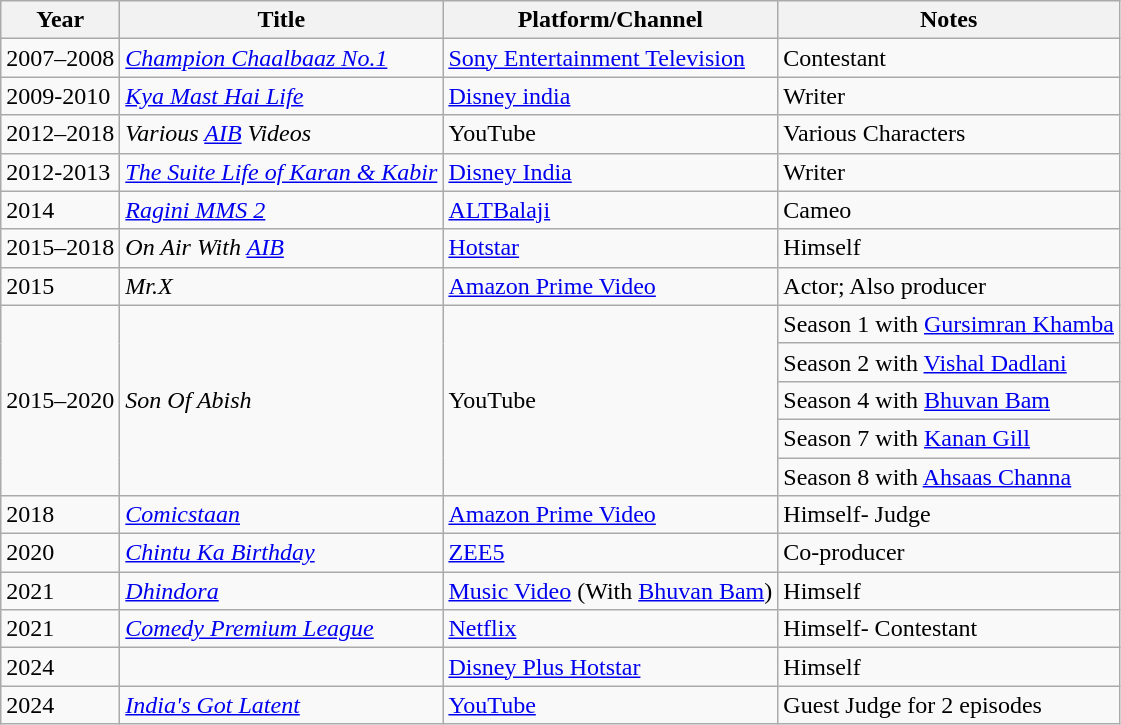<table class="wikitable sortable">
<tr>
<th>Year</th>
<th>Title</th>
<th>Platform/Channel</th>
<th>Notes</th>
</tr>
<tr>
<td>2007–2008</td>
<td><em><a href='#'>Champion Chaalbaaz No.1</a></em></td>
<td><a href='#'>Sony Entertainment Television</a></td>
<td>Contestant</td>
</tr>
<tr>
<td>2009-2010</td>
<td><em><a href='#'>Kya Mast Hai Life</a></em></td>
<td><a href='#'>Disney india</a></td>
<td>Writer</td>
</tr>
<tr>
<td>2012–2018</td>
<td><em>Various <a href='#'>AIB</a> Videos</em></td>
<td>YouTube</td>
<td>Various Characters</td>
</tr>
<tr>
<td>2012-2013</td>
<td><em><a href='#'>The Suite Life of Karan & Kabir</a></em></td>
<td><a href='#'>Disney India</a></td>
<td>Writer</td>
</tr>
<tr>
<td>2014</td>
<td><em><a href='#'>Ragini MMS 2</a></em></td>
<td><a href='#'>ALTBalaji</a></td>
<td>Cameo</td>
</tr>
<tr>
<td>2015–2018</td>
<td><em> On Air With <a href='#'>AIB</a></em></td>
<td><a href='#'>Hotstar</a></td>
<td>Himself</td>
</tr>
<tr>
<td>2015</td>
<td><em> Mr.X</em></td>
<td><a href='#'>Amazon Prime Video</a></td>
<td>Actor; Also producer</td>
</tr>
<tr>
<td rowspan="5">2015–2020</td>
<td rowspan="5"><em>Son Of Abish</em></td>
<td rowspan="5">YouTube</td>
<td>Season 1 with <a href='#'>Gursimran Khamba</a></td>
</tr>
<tr>
<td>Season 2 with <a href='#'>Vishal Dadlani</a></td>
</tr>
<tr>
<td>Season 4 with <a href='#'>Bhuvan Bam</a></td>
</tr>
<tr>
<td>Season 7 with <a href='#'>Kanan Gill</a></td>
</tr>
<tr>
<td>Season 8 with <a href='#'>Ahsaas Channa</a></td>
</tr>
<tr>
<td>2018</td>
<td><em><a href='#'>Comicstaan</a></em></td>
<td><a href='#'>Amazon Prime Video</a></td>
<td>Himself- Judge</td>
</tr>
<tr>
<td>2020</td>
<td><em><a href='#'>Chintu Ka Birthday</a></em></td>
<td><a href='#'>ZEE5</a></td>
<td>Co-producer</td>
</tr>
<tr>
<td>2021</td>
<td><em><a href='#'>Dhindora</a></em></td>
<td><a href='#'>Music Video</a> (With <a href='#'>Bhuvan Bam</a>)</td>
<td>Himself</td>
</tr>
<tr>
<td>2021</td>
<td><em><a href='#'>Comedy Premium League</a></em></td>
<td><a href='#'>Netflix</a></td>
<td>Himself- Contestant</td>
</tr>
<tr>
<td>2024</td>
<td></td>
<td><a href='#'>Disney Plus Hotstar</a></td>
<td>Himself</td>
</tr>
<tr>
<td>2024</td>
<td><em><a href='#'>India's Got Latent</a></em></td>
<td><a href='#'>YouTube</a></td>
<td>Guest Judge for 2 episodes</td>
</tr>
</table>
